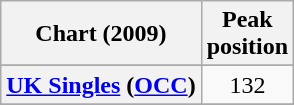<table class="wikitable sortable plainrowheaders" style="text-align:center;">
<tr>
<th scope="col">Chart (2009)</th>
<th scope="col">Peak<br>position</th>
</tr>
<tr>
</tr>
<tr>
</tr>
<tr>
<th scope="row"><a href='#'>UK Singles</a> (<a href='#'>OCC</a>)</th>
<td>132</td>
</tr>
<tr>
</tr>
<tr>
</tr>
</table>
